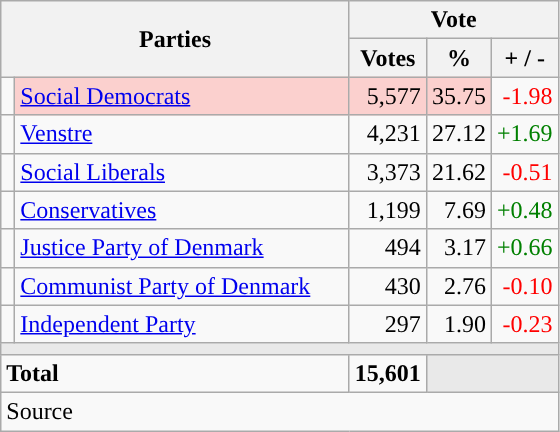<table class="wikitable" style="text-align:right;">
<tr>
<th style="text-align:centre;" rowspan="2" colspan="2" width="225">Parties</th>
<th colspan="3">Vote</th>
</tr>
<tr>
<th width="15">Votes</th>
<th width="15">%</th>
<th width="15">+ / -</th>
</tr>
<tr>
<td width="2" style="color:inherit;background:"></td>
<td bgcolor=#fbd0ce  align="left"><a href='#'>Social Democrats</a></td>
<td bgcolor=#fbd0ce>5,577</td>
<td bgcolor=#fbd0ce>35.75</td>
<td style=color:red;>-1.98</td>
</tr>
<tr>
<td width="2" style="color:inherit;background:"></td>
<td align="left"><a href='#'>Venstre</a></td>
<td>4,231</td>
<td>27.12</td>
<td style=color:green;>+1.69</td>
</tr>
<tr>
<td width="2" style="color:inherit;background:"></td>
<td align="left"><a href='#'>Social Liberals</a></td>
<td>3,373</td>
<td>21.62</td>
<td style=color:red;>-0.51</td>
</tr>
<tr>
<td width="2" style="color:inherit;background:"></td>
<td align="left"><a href='#'>Conservatives</a></td>
<td>1,199</td>
<td>7.69</td>
<td style=color:green;>+0.48</td>
</tr>
<tr>
<td width="2" style="color:inherit;background:"></td>
<td align="left"><a href='#'>Justice Party of Denmark</a></td>
<td>494</td>
<td>3.17</td>
<td style=color:green;>+0.66</td>
</tr>
<tr>
<td width="2" style="color:inherit;background:"></td>
<td align="left"><a href='#'>Communist Party of Denmark</a></td>
<td>430</td>
<td>2.76</td>
<td style=color:red;>-0.10</td>
</tr>
<tr>
<td width="2" style="color:inherit;background:"></td>
<td align="left"><a href='#'>Independent Party</a></td>
<td>297</td>
<td>1.90</td>
<td style=color:red;>-0.23</td>
</tr>
<tr>
<td colspan="7" bgcolor="#E9E9E9"></td>
</tr>
<tr>
<td align="left" colspan="2"><strong>Total</strong></td>
<td><strong>15,601</strong></td>
<td bgcolor="#E9E9E9" colspan="2"></td>
</tr>
<tr>
<td align="left" colspan="6">Source</td>
</tr>
</table>
